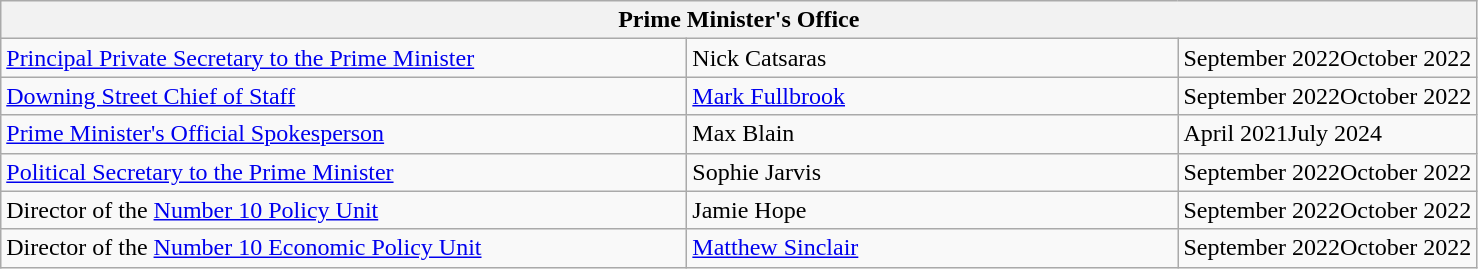<table class="wikitable">
<tr>
<th colspan="3">Prime Minister's Office</th>
</tr>
<tr>
<td rowspan="1" style="width: 450px;"><a href='#'>Principal Private Secretary to the Prime Minister</a></td>
<td style="width: 320px;">Nick Catsaras</td>
<td>September 2022October 2022</td>
</tr>
<tr>
<td rowspan="1"><a href='#'>Downing Street Chief of Staff</a></td>
<td style="width: 320px;"><a href='#'>Mark Fullbrook</a></td>
<td>September 2022October 2022</td>
</tr>
<tr>
<td><a href='#'>Prime Minister's Official Spokesperson</a></td>
<td>Max Blain</td>
<td>April 2021July 2024</td>
</tr>
<tr>
<td><a href='#'>Political Secretary to the Prime Minister</a></td>
<td>Sophie Jarvis</td>
<td>September 2022October 2022</td>
</tr>
<tr>
<td>Director of the <a href='#'>Number 10 Policy Unit</a></td>
<td>Jamie Hope</td>
<td>September 2022October 2022</td>
</tr>
<tr>
<td>Director of the <a href='#'>Number 10 Economic Policy Unit</a></td>
<td><a href='#'>Matthew Sinclair</a></td>
<td>September 2022October 2022</td>
</tr>
</table>
